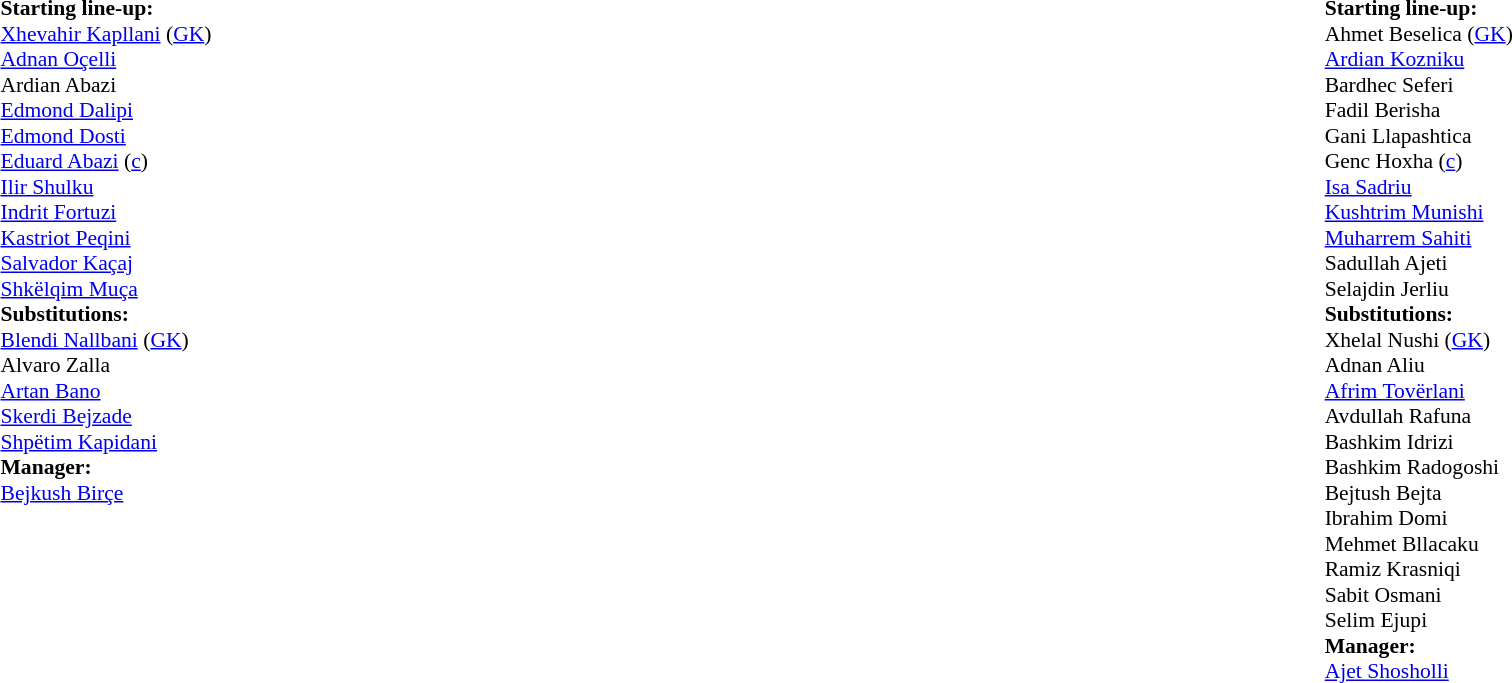<table width="100%">
<tr>
<td valign="top" width="50%"><br><table style="font-size: 90%" cellspacing="0" cellpadding="0">
<tr>
<td colspan="2"><strong>Starting line-up:</strong></td>
</tr>
<tr>
<td></td>
<td><a href='#'>Xhevahir Kapllani</a> (<a href='#'>GK</a>) </td>
</tr>
<tr>
<td></td>
<td><a href='#'>Adnan Oçelli</a></td>
</tr>
<tr>
<td></td>
<td>Ardian Abazi</td>
</tr>
<tr>
<td></td>
<td><a href='#'>Edmond Dalipi</a></td>
</tr>
<tr>
<td></td>
<td><a href='#'>Edmond Dosti</a></td>
</tr>
<tr>
<td></td>
<td><a href='#'>Eduard Abazi</a> (<a href='#'>c</a>)  </td>
</tr>
<tr>
<td></td>
<td><a href='#'>Ilir Shulku</a></td>
</tr>
<tr>
<td></td>
<td><a href='#'>Indrit Fortuzi</a> </td>
</tr>
<tr>
<td></td>
<td><a href='#'>Kastriot Peqini</a> </td>
</tr>
<tr>
<td></td>
<td><a href='#'>Salvador Kaçaj</a> </td>
</tr>
<tr>
<td></td>
<td><a href='#'>Shkëlqim Muça</a></td>
</tr>
<tr>
<td colspan="2"><strong>Substitutions:</strong></td>
</tr>
<tr>
<td></td>
<td><a href='#'>Blendi Nallbani</a> (<a href='#'>GK</a>) </td>
</tr>
<tr>
<td></td>
<td>Alvaro Zalla </td>
</tr>
<tr>
<td></td>
<td><a href='#'>Artan Bano</a> </td>
</tr>
<tr>
<td></td>
<td><a href='#'>Skerdi Bejzade</a> </td>
</tr>
<tr>
<td></td>
<td><a href='#'>Shpëtim Kapidani</a> </td>
</tr>
<tr>
<td colspan="2"><strong>Manager:</strong></td>
</tr>
<tr>
<td colspan="2"> <a href='#'>Bejkush Birçe</a></td>
</tr>
</table>
</td>
<td valign="top"></td>
<td valign="top" width="50%"><br><table style="font-size: 90%" cellspacing="0" cellpadding="0" align="center">
<tr>
<td colspan="2"><strong>Starting line-up:</strong></td>
</tr>
<tr>
<td></td>
<td>Ahmet Beselica (<a href='#'>GK</a>) </td>
</tr>
<tr>
<td></td>
<td><a href='#'>Ardian Kozniku</a></td>
</tr>
<tr>
<td></td>
<td>Bardhec Seferi</td>
</tr>
<tr>
<td></td>
<td>Fadil Berisha</td>
</tr>
<tr>
<td></td>
<td>Gani Llapashtica</td>
</tr>
<tr>
<td></td>
<td>Genc Hoxha (<a href='#'>c</a>) </td>
</tr>
<tr>
<td></td>
<td><a href='#'>Isa Sadriu</a> </td>
</tr>
<tr>
<td></td>
<td><a href='#'>Kushtrim Munishi</a></td>
</tr>
<tr>
<td></td>
<td><a href='#'>Muharrem Sahiti</a> </td>
</tr>
<tr>
<td></td>
<td>Sadullah Ajeti </td>
</tr>
<tr>
<td></td>
<td>Selajdin Jerliu </td>
</tr>
<tr>
<td colspan="2"><strong>Substitutions:</strong></td>
</tr>
<tr>
<td></td>
<td>Xhelal Nushi (<a href='#'>GK</a>) </td>
</tr>
<tr>
<td></td>
<td>Adnan Aliu</td>
</tr>
<tr>
<td></td>
<td><a href='#'>Afrim Tovërlani</a> </td>
</tr>
<tr>
<td></td>
<td>Avdullah Rafuna </td>
</tr>
<tr>
<td></td>
<td>Bashkim Idrizi </td>
</tr>
<tr>
<td></td>
<td>Bashkim Radogoshi</td>
</tr>
<tr>
<td></td>
<td>Bejtush Bejta </td>
</tr>
<tr>
<td></td>
<td>Ibrahim Domi</td>
</tr>
<tr>
<td></td>
<td>Mehmet Bllacaku</td>
</tr>
<tr>
<td></td>
<td>Ramiz Krasniqi</td>
</tr>
<tr>
<td></td>
<td>Sabit Osmani </td>
</tr>
<tr>
<td></td>
<td>Selim Ejupi</td>
</tr>
<tr>
<td colspan="2"><strong>Manager:</strong></td>
</tr>
<tr>
<td colspan="2"> <a href='#'>Ajet Shosholli</a></td>
</tr>
</table>
</td>
</tr>
</table>
